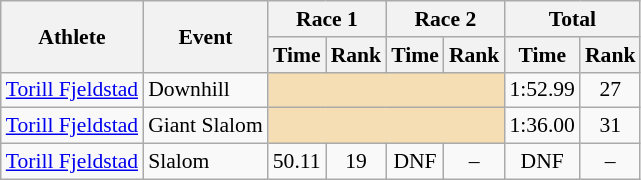<table class="wikitable" style="font-size:90%">
<tr>
<th rowspan="2">Athlete</th>
<th rowspan="2">Event</th>
<th colspan="2">Race 1</th>
<th colspan="2">Race 2</th>
<th colspan="2">Total</th>
</tr>
<tr>
<th>Time</th>
<th>Rank</th>
<th>Time</th>
<th>Rank</th>
<th>Time</th>
<th>Rank</th>
</tr>
<tr>
<td><a href='#'>Torill Fjeldstad</a></td>
<td>Downhill</td>
<td colspan="4" bgcolor="wheat"></td>
<td align="center">1:52.99</td>
<td align="center">27</td>
</tr>
<tr>
<td><a href='#'>Torill Fjeldstad</a></td>
<td>Giant Slalom</td>
<td colspan="4" bgcolor="wheat"></td>
<td align="center">1:36.00</td>
<td align="center">31</td>
</tr>
<tr>
<td><a href='#'>Torill Fjeldstad</a></td>
<td>Slalom</td>
<td align="center">50.11</td>
<td align="center">19</td>
<td align="center">DNF</td>
<td align="center">–</td>
<td align="center">DNF</td>
<td align="center">–</td>
</tr>
</table>
